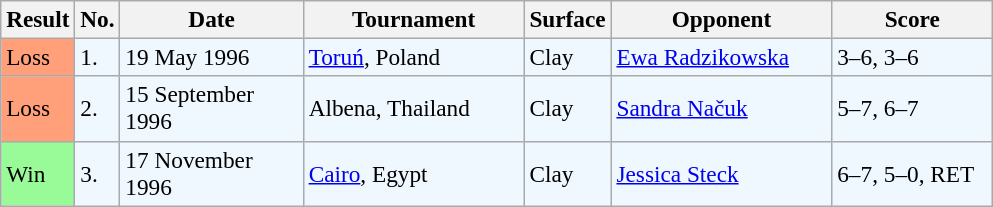<table class="sortable wikitable" style="font-size:97%;">
<tr>
<th>Result</th>
<th width=20>No.</th>
<th width=115>Date</th>
<th width=140>Tournament</th>
<th width=50>Surface</th>
<th width=140>Opponent</th>
<th width=100 class="unsortable">Score</th>
</tr>
<tr bgcolor="#f0f8ff">
<td style="background:#ffa07a;">Loss</td>
<td>1.</td>
<td>19 May 1996</td>
<td><a href='#'>Toruń</a>, Poland</td>
<td>Clay</td>
<td> <a href='#'>Ewa Radzikowska</a></td>
<td>3–6, 3–6</td>
</tr>
<tr bgcolor="#f0f8ff">
<td style="background:#ffa07a;">Loss</td>
<td>2.</td>
<td>15 September 1996</td>
<td>Albena, Thailand</td>
<td>Clay</td>
<td> <a href='#'>Sandra Načuk</a></td>
<td>5–7, 6–7</td>
</tr>
<tr bgcolor="#f0f8ff">
<td style="background:#98fb98;">Win</td>
<td>3.</td>
<td>17 November 1996</td>
<td><a href='#'>Cairo</a>, Egypt</td>
<td>Clay</td>
<td> <a href='#'>Jessica Steck</a></td>
<td>6–7, 5–0, RET</td>
</tr>
</table>
